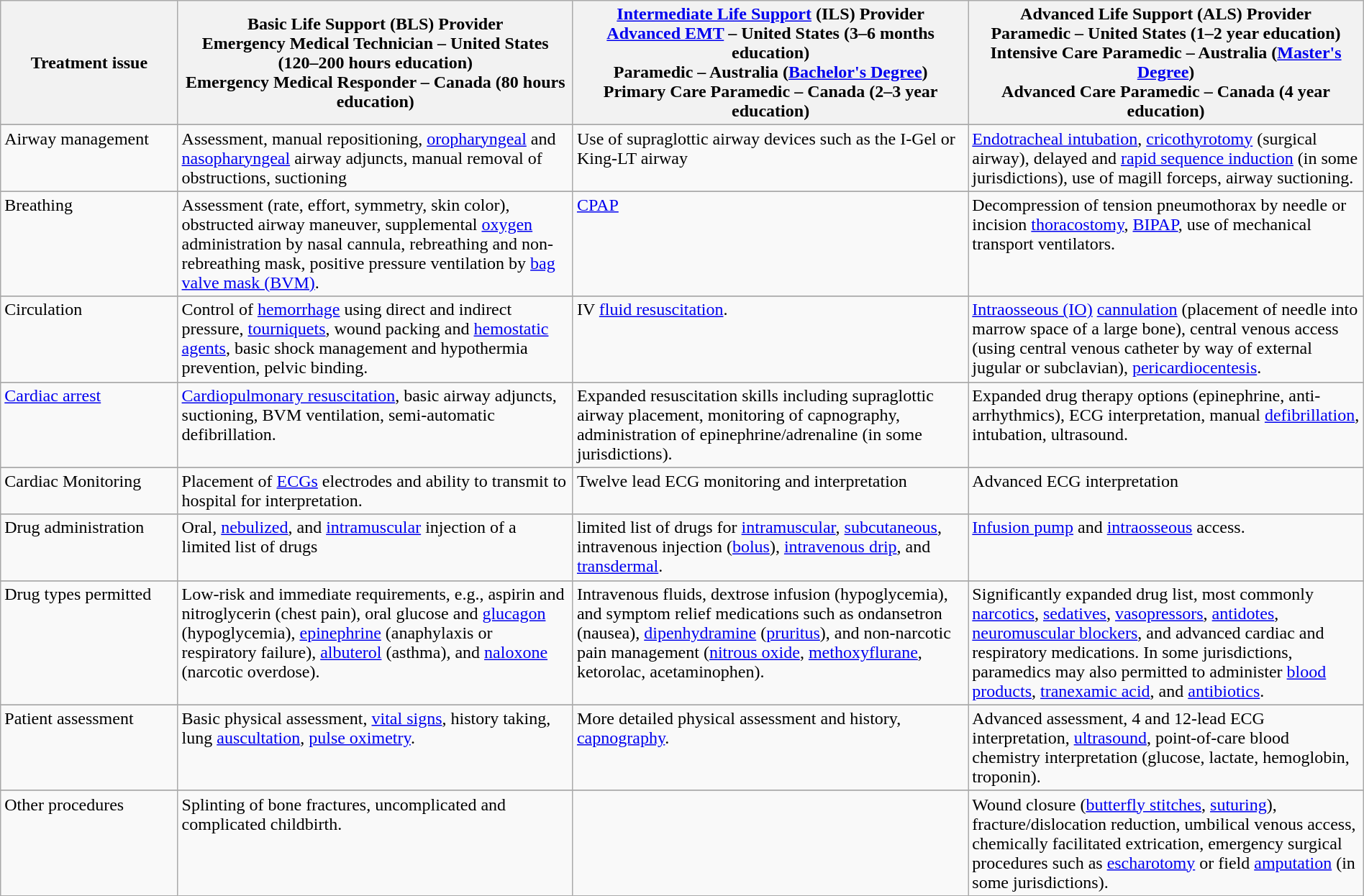<table class="wikitable" | style="margin: 1em auto 1em auto; style="text-align: left">
<tr>
<th style="width:13%;">Treatment issue</th>
<th style="width:29%;">Basic Life Support (BLS) Provider<br>Emergency Medical Technician – United States (120–200 hours education)<br>Emergency Medical Responder – Canada (80 hours education)</th>
<th style="width:29%;"><a href='#'>Intermediate Life Support</a> (ILS) Provider<br><a href='#'>Advanced EMT</a> – United States (3–6 months education)<br>Paramedic – Australia (<a href='#'>Bachelor's Degree</a>)<br>Primary Care Paramedic – Canada (2–3 year education)</th>
<th style="width:29%;">Advanced Life Support (ALS) Provider<br>Paramedic – United States
(1–2 year education)<br>Intensive Care Paramedic – Australia 
(<a href='#'>Master's Degree</a>)<br>Advanced Care Paramedic – Canada 
(4 year education)</th>
</tr>
<tr>
</tr>
<tr valign="top">
<td>Airway management</td>
<td>Assessment, manual repositioning, <a href='#'>oropharyngeal</a> and <a href='#'>nasopharyngeal</a> airway adjuncts, manual removal of obstructions, suctioning</td>
<td>Use of supraglottic airway devices such as the I-Gel or King-LT airway</td>
<td><a href='#'>Endotracheal intubation</a>, <a href='#'>cricothyrotomy</a> (surgical airway), delayed and <a href='#'>rapid sequence induction</a> (in some jurisdictions), use of magill forceps, airway suctioning.</td>
</tr>
<tr>
</tr>
<tr valign="top">
<td>Breathing</td>
<td>Assessment (rate, effort, symmetry, skin color), obstructed airway maneuver, supplemental <a href='#'>oxygen</a> administration by nasal cannula, rebreathing and non-rebreathing mask, positive pressure ventilation by <a href='#'>bag valve mask (BVM)</a>.</td>
<td><a href='#'>CPAP</a></td>
<td>Decompression of tension pneumothorax by needle or incision <a href='#'>thoracostomy</a>, <a href='#'>BIPAP</a>, use of mechanical transport ventilators.</td>
</tr>
<tr>
</tr>
<tr valign="top">
<td>Circulation</td>
<td>Control of <a href='#'>hemorrhage</a> using direct and indirect pressure, <a href='#'>tourniquets</a>, wound packing and <a href='#'>hemostatic agents</a>, basic shock management and hypothermia prevention, pelvic binding.</td>
<td>IV <a href='#'>fluid resuscitation</a>.</td>
<td><a href='#'>Intraosseous (IO)</a> <a href='#'>cannulation</a> (placement of needle into marrow space of a large bone), central venous access (using central venous catheter by way of external jugular or subclavian), <a href='#'>pericardiocentesis</a>.</td>
</tr>
<tr>
</tr>
<tr valign="top">
<td><a href='#'>Cardiac arrest</a></td>
<td><a href='#'>Cardiopulmonary resuscitation</a>, basic airway adjuncts, suctioning, BVM ventilation, semi-automatic defibrillation.</td>
<td>Expanded resuscitation skills including supraglottic airway placement, monitoring of capnography, administration of epinephrine/adrenaline (in some jurisdictions).</td>
<td>Expanded drug therapy options (epinephrine, anti-arrhythmics), ECG interpretation, manual <a href='#'>defibrillation</a>, intubation, ultrasound.</td>
</tr>
<tr>
</tr>
<tr valign="top">
<td>Cardiac Monitoring</td>
<td>Placement of <a href='#'>ECGs</a> electrodes and ability to transmit to hospital for interpretation.</td>
<td>Twelve lead ECG monitoring and interpretation</td>
<td>Advanced ECG interpretation</td>
</tr>
<tr>
</tr>
<tr valign="top">
<td>Drug administration</td>
<td>Oral, <a href='#'>nebulized</a>, and <a href='#'>intramuscular</a> injection of a limited list of drugs</td>
<td>limited list of drugs for <a href='#'>intramuscular</a>, <a href='#'>subcutaneous</a>, intravenous injection (<a href='#'>bolus</a>), <a href='#'>intravenous drip</a>, and <a href='#'>transdermal</a>.</td>
<td><a href='#'>Infusion pump</a> and <a href='#'>intraosseous</a> access.</td>
</tr>
<tr>
</tr>
<tr valign="top">
<td>Drug types permitted</td>
<td>Low-risk and immediate requirements, e.g., aspirin and nitroglycerin (chest pain), oral glucose and <a href='#'>glucagon</a> (hypoglycemia), <a href='#'>epinephrine</a> (anaphylaxis or respiratory failure), <a href='#'>albuterol</a> (asthma), and <a href='#'>naloxone</a> (narcotic overdose).</td>
<td>Intravenous fluids, dextrose infusion (hypoglycemia), and symptom relief medications such as ondansetron (nausea), <a href='#'>dipenhydramine</a> (<a href='#'>pruritus</a>), and non-narcotic pain management (<a href='#'>nitrous oxide</a>, <a href='#'>methoxyflurane</a>, ketorolac, acetaminophen).</td>
<td>Significantly expanded drug list, most commonly <a href='#'>narcotics</a>, <a href='#'>sedatives</a>, <a href='#'>vasopressors</a>, <a href='#'>antidotes</a>, <a href='#'>neuromuscular blockers</a>, and advanced cardiac and respiratory medications. In some jurisdictions, paramedics may also permitted to administer <a href='#'>blood products</a>, <a href='#'>tranexamic acid</a>, and <a href='#'>antibiotics</a>.</td>
</tr>
<tr>
</tr>
<tr valign="top">
<td>Patient assessment</td>
<td>Basic physical assessment, <a href='#'>vital signs</a>, history taking, lung <a href='#'>auscultation</a>, <a href='#'>pulse oximetry</a>.</td>
<td>More detailed physical assessment and history, <a href='#'>capnography</a>.</td>
<td>Advanced assessment, 4 and 12-lead ECG interpretation, <a href='#'>ultrasound</a>, point-of-care blood chemistry interpretation (glucose, lactate, hemoglobin, troponin).</td>
</tr>
<tr>
</tr>
<tr valign="top">
<td>Other procedures</td>
<td>Splinting of bone fractures, uncomplicated and complicated childbirth.</td>
<td></td>
<td>Wound closure (<a href='#'>butterfly stitches</a>, <a href='#'>suturing</a>), fracture/dislocation reduction, umbilical venous access, chemically facilitated extrication, emergency surgical procedures such as <a href='#'>escharotomy</a> or field <a href='#'>amputation</a> (in some jurisdictions).</td>
</tr>
</table>
